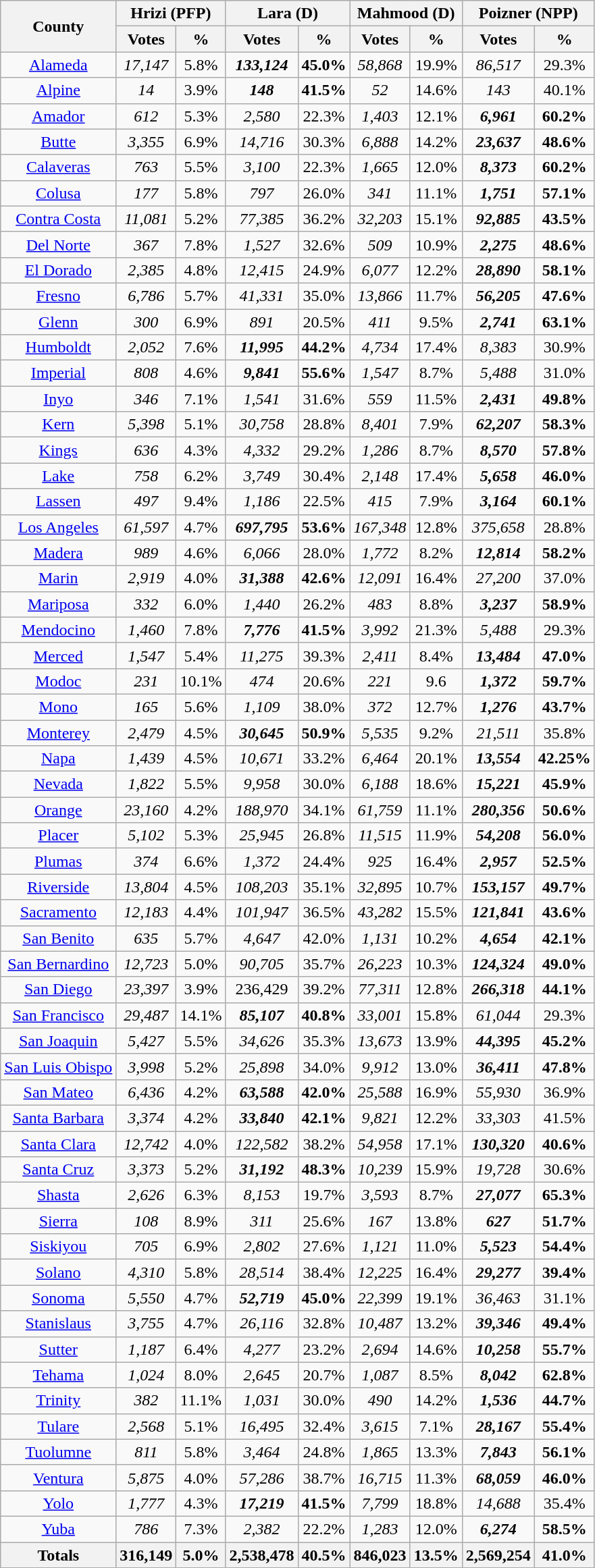<table class="wikitable sortable" style="text-align:center">
<tr>
<th rowspan=2>County</th>
<th colspan=2>Hrizi (PFP)</th>
<th colspan=2>Lara (D)</th>
<th colspan=2>Mahmood (D)</th>
<th colspan=2>Poizner (NPP)</th>
</tr>
<tr>
<th>Votes</th>
<th>%</th>
<th>Votes</th>
<th>%</th>
<th>Votes</th>
<th>%</th>
<th>Votes</th>
<th>%</th>
</tr>
<tr>
<td><a href='#'>Alameda</a></td>
<td><em>17,147</em></td>
<td>5.8%</td>
<td><strong><em>133,124</em></strong></td>
<td><strong>45.0%</strong></td>
<td><em>58,868</em></td>
<td>19.9%</td>
<td><em>86,517</em></td>
<td>29.3%</td>
</tr>
<tr>
<td><a href='#'>Alpine</a></td>
<td><em>14</em></td>
<td>3.9%</td>
<td><strong><em>148</em></strong></td>
<td><strong>41.5%</strong></td>
<td><em>52</em></td>
<td>14.6%</td>
<td><em>143</em></td>
<td>40.1%</td>
</tr>
<tr>
<td><a href='#'>Amador</a></td>
<td><em>612</em></td>
<td>5.3%</td>
<td><em>2,580</em></td>
<td>22.3%</td>
<td><em>1,403</em></td>
<td>12.1%</td>
<td><strong><em>6,961</em></strong></td>
<td><strong>60.2%</strong></td>
</tr>
<tr>
<td><a href='#'>Butte</a></td>
<td><em>3,355</em></td>
<td>6.9%</td>
<td><em>14,716</em></td>
<td>30.3%</td>
<td><em>6,888</em></td>
<td>14.2%</td>
<td><strong><em>23,637</em></strong></td>
<td><strong>48.6%</strong></td>
</tr>
<tr>
<td><a href='#'>Calaveras</a></td>
<td><em>763</em></td>
<td>5.5%</td>
<td><em>3,100</em></td>
<td>22.3%</td>
<td><em>1,665</em></td>
<td>12.0%</td>
<td><strong><em>8,373</em></strong></td>
<td><strong>60.2%</strong></td>
</tr>
<tr>
<td><a href='#'>Colusa</a></td>
<td><em>177</em></td>
<td>5.8%</td>
<td><em>797</em></td>
<td>26.0%</td>
<td><em>341</em></td>
<td>11.1%</td>
<td><strong><em>1,751</em></strong></td>
<td><strong>57.1%</strong></td>
</tr>
<tr>
<td><a href='#'>Contra Costa</a></td>
<td><em>11,081</em></td>
<td>5.2%</td>
<td><em>77,385</em></td>
<td>36.2%</td>
<td><em>32,203</em></td>
<td>15.1%</td>
<td><strong><em>92,885</em></strong></td>
<td><strong>43.5%</strong></td>
</tr>
<tr>
<td><a href='#'>Del Norte</a></td>
<td><em>367</em></td>
<td>7.8%</td>
<td><em>1,527</em></td>
<td>32.6%</td>
<td><em>509</em></td>
<td>10.9%</td>
<td><strong><em>2,275</em></strong></td>
<td><strong>48.6%</strong></td>
</tr>
<tr>
<td><a href='#'>El Dorado</a></td>
<td><em>2,385</em></td>
<td>4.8%</td>
<td><em>12,415</em></td>
<td>24.9%</td>
<td><em>6,077</em></td>
<td>12.2%</td>
<td><strong><em>28,890</em></strong></td>
<td><strong>58.1%</strong></td>
</tr>
<tr>
<td><a href='#'>Fresno</a></td>
<td><em>6,786</em></td>
<td>5.7%</td>
<td><em>41,331</em></td>
<td>35.0%</td>
<td><em>13,866</em></td>
<td>11.7%</td>
<td><strong><em>56,205</em></strong></td>
<td><strong>47.6%</strong></td>
</tr>
<tr>
<td><a href='#'>Glenn</a></td>
<td><em>300</em></td>
<td>6.9%</td>
<td><em>891</em></td>
<td>20.5%</td>
<td><em>411</em></td>
<td>9.5%</td>
<td><strong><em>2,741</em></strong></td>
<td><strong>63.1%</strong></td>
</tr>
<tr>
<td><a href='#'>Humboldt</a></td>
<td><em>2,052</em></td>
<td>7.6%</td>
<td><strong><em>11,995</em></strong></td>
<td><strong>44.2%</strong></td>
<td><em>4,734</em></td>
<td>17.4%</td>
<td><em>8,383</em></td>
<td>30.9%</td>
</tr>
<tr>
<td><a href='#'>Imperial</a></td>
<td><em>808</em></td>
<td>4.6%</td>
<td><strong><em>9,841</em></strong></td>
<td><strong>55.6%</strong></td>
<td><em>1,547</em></td>
<td>8.7%</td>
<td><em>5,488</em></td>
<td>31.0%</td>
</tr>
<tr>
<td><a href='#'>Inyo</a></td>
<td><em>346</em></td>
<td>7.1%</td>
<td><em>1,541</em></td>
<td>31.6%</td>
<td><em>559</em></td>
<td>11.5%</td>
<td><strong><em>2,431</em></strong></td>
<td><strong>49.8%</strong></td>
</tr>
<tr>
<td><a href='#'>Kern</a></td>
<td><em>5,398</em></td>
<td>5.1%</td>
<td><em>30,758</em></td>
<td>28.8%</td>
<td><em>8,401</em></td>
<td>7.9%</td>
<td><strong><em>62,207</em></strong></td>
<td><strong>58.3%</strong></td>
</tr>
<tr>
<td><a href='#'>Kings</a></td>
<td><em>636</em></td>
<td>4.3%</td>
<td><em>4,332</em></td>
<td>29.2%</td>
<td><em>1,286</em></td>
<td>8.7%</td>
<td><strong><em>8,570</em></strong></td>
<td><strong>57.8%</strong></td>
</tr>
<tr>
<td><a href='#'>Lake</a></td>
<td><em>758</em></td>
<td>6.2%</td>
<td><em>3,749</em></td>
<td>30.4%</td>
<td><em>2,148</em></td>
<td>17.4%</td>
<td><strong><em>5,658</em></strong></td>
<td><strong>46.0%</strong></td>
</tr>
<tr>
<td><a href='#'>Lassen</a></td>
<td><em>497</em></td>
<td>9.4%</td>
<td><em>1,186</em></td>
<td>22.5%</td>
<td><em>415</em></td>
<td>7.9%</td>
<td><strong><em>3,164</em></strong></td>
<td><strong>60.1%</strong></td>
</tr>
<tr>
<td><a href='#'>Los Angeles</a></td>
<td><em>61,597</em></td>
<td>4.7%</td>
<td><strong><em>697,795</em></strong></td>
<td><strong>53.6%</strong></td>
<td><em>167,348</em></td>
<td>12.8%</td>
<td><em>375,658</em></td>
<td>28.8%</td>
</tr>
<tr>
<td><a href='#'>Madera</a></td>
<td><em>989</em></td>
<td>4.6%</td>
<td><em>6,066</em></td>
<td>28.0%</td>
<td><em>1,772</em></td>
<td>8.2%</td>
<td><strong><em>12,814</em></strong></td>
<td><strong>58.2%</strong></td>
</tr>
<tr>
<td><a href='#'>Marin</a></td>
<td><em>2,919</em></td>
<td>4.0%</td>
<td><strong><em>31,388</em></strong></td>
<td><strong>42.6%</strong></td>
<td><em>12,091</em></td>
<td>16.4%</td>
<td><em>27,200</em></td>
<td>37.0%</td>
</tr>
<tr>
<td><a href='#'>Mariposa</a></td>
<td><em>332</em></td>
<td>6.0%</td>
<td><em> 1,440</em></td>
<td>26.2%</td>
<td><em>483</em></td>
<td>8.8%</td>
<td><strong><em>3,237</em></strong></td>
<td><strong>58.9%</strong></td>
</tr>
<tr>
<td><a href='#'>Mendocino</a></td>
<td><em>1,460</em></td>
<td>7.8%</td>
<td><strong><em>7,776</em></strong></td>
<td><strong>41.5%</strong></td>
<td><em>3,992</em></td>
<td>21.3%</td>
<td><em>5,488</em></td>
<td>29.3%</td>
</tr>
<tr>
<td><a href='#'>Merced</a></td>
<td><em>1,547</em></td>
<td>5.4%</td>
<td><em>11,275</em></td>
<td>39.3%</td>
<td><em>2,411</em></td>
<td>8.4%</td>
<td><strong><em>13,484</em></strong></td>
<td><strong>47.0%</strong></td>
</tr>
<tr>
<td><a href='#'>Modoc</a></td>
<td><em>231</em></td>
<td>10.1%</td>
<td><em>474</em></td>
<td>20.6%</td>
<td><em>221</em></td>
<td>9.6</td>
<td><strong><em>1,372</em></strong></td>
<td><strong>59.7%</strong></td>
</tr>
<tr>
<td><a href='#'>Mono</a></td>
<td><em>165</em></td>
<td>5.6%</td>
<td><em>1,109</em></td>
<td>38.0%</td>
<td><em>372</em></td>
<td>12.7%</td>
<td><strong><em>1,276</em></strong></td>
<td><strong>43.7%</strong></td>
</tr>
<tr>
<td><a href='#'>Monterey</a></td>
<td><em>2,479</em></td>
<td>4.5%</td>
<td><strong><em>30,645</em></strong></td>
<td><strong>50.9%</strong></td>
<td><em>5,535</em></td>
<td>9.2%</td>
<td><em>21,511</em></td>
<td>35.8%</td>
</tr>
<tr>
<td><a href='#'>Napa</a></td>
<td><em>1,439</em></td>
<td>4.5%</td>
<td><em>10,671</em></td>
<td>33.2%</td>
<td><em>6,464</em></td>
<td>20.1%</td>
<td><strong><em>13,554</em></strong></td>
<td><strong>42.25%</strong></td>
</tr>
<tr>
<td><a href='#'>Nevada</a></td>
<td><em>1,822</em></td>
<td>5.5%</td>
<td><em>9,958</em></td>
<td>30.0%</td>
<td><em>6,188</em></td>
<td>18.6%</td>
<td><strong><em>15,221</em></strong></td>
<td><strong>45.9%</strong></td>
</tr>
<tr>
<td><a href='#'>Orange</a></td>
<td><em>23,160</em></td>
<td>4.2%</td>
<td><em>188,970</em></td>
<td>34.1%</td>
<td><em>61,759</em></td>
<td>11.1%</td>
<td><strong><em>280,356</em></strong></td>
<td><strong>50.6%</strong></td>
</tr>
<tr>
<td><a href='#'>Placer</a></td>
<td><em>5,102</em></td>
<td>5.3%</td>
<td><em>25,945</em></td>
<td>26.8%</td>
<td><em>11,515</em></td>
<td>11.9%</td>
<td><strong><em>54,208</em></strong></td>
<td><strong>56.0%</strong></td>
</tr>
<tr>
<td><a href='#'>Plumas</a></td>
<td><em>374</em></td>
<td>6.6%</td>
<td><em>1,372</em></td>
<td>24.4%</td>
<td><em>925</em></td>
<td>16.4%</td>
<td><strong><em>2,957</em></strong></td>
<td><strong>52.5%</strong></td>
</tr>
<tr>
<td><a href='#'>Riverside</a></td>
<td><em>13,804</em></td>
<td>4.5%</td>
<td><em>108,203</em></td>
<td>35.1%</td>
<td><em>32,895</em></td>
<td>10.7%</td>
<td><strong><em>153,157</em></strong></td>
<td><strong>49.7%</strong></td>
</tr>
<tr>
<td><a href='#'>Sacramento</a></td>
<td><em>12,183</em></td>
<td>4.4%</td>
<td><em>101,947</em></td>
<td>36.5%</td>
<td><em>43,282</em></td>
<td>15.5%</td>
<td><strong><em>121,841</em></strong></td>
<td><strong>43.6%</strong></td>
</tr>
<tr>
<td><a href='#'>San Benito</a></td>
<td><em>635</em></td>
<td>5.7%</td>
<td><em>4,647</em></td>
<td>42.0%</td>
<td><em>1,131</em></td>
<td>10.2%</td>
<td><strong><em>4,654</em></strong></td>
<td><strong>42.1%</strong></td>
</tr>
<tr>
<td><a href='#'>San Bernardino</a></td>
<td><em>12,723</em></td>
<td>5.0%</td>
<td><em>90,705</em></td>
<td>35.7%</td>
<td><em>26,223</em></td>
<td>10.3%</td>
<td><strong><em>124,324</em></strong></td>
<td><strong>49.0%</strong></td>
</tr>
<tr>
<td><a href='#'>San Diego</a></td>
<td><em>23,397</em></td>
<td>3.9%</td>
<td>236,429</td>
<td>39.2%</td>
<td><em>77,311</em></td>
<td>12.8%</td>
<td><strong><em>266,318</em></strong></td>
<td><strong>44.1%</strong></td>
</tr>
<tr>
<td><a href='#'>San Francisco</a></td>
<td><em>29,487</em></td>
<td>14.1%</td>
<td><strong><em>85,107</em></strong></td>
<td><strong>40.8%</strong></td>
<td><em>33,001</em></td>
<td>15.8%</td>
<td><em>61,044</em></td>
<td>29.3%</td>
</tr>
<tr>
<td><a href='#'>San Joaquin</a></td>
<td><em>5,427</em></td>
<td>5.5%</td>
<td><em>34,626</em></td>
<td>35.3%</td>
<td><em>13,673</em></td>
<td>13.9%</td>
<td><strong><em> 44,395</em></strong></td>
<td><strong>45.2%</strong></td>
</tr>
<tr>
<td><a href='#'>San Luis Obispo</a></td>
<td><em>3,998</em></td>
<td>5.2%</td>
<td><em>25,898</em></td>
<td>34.0%</td>
<td><em>9,912</em></td>
<td>13.0%</td>
<td><strong><em>36,411</em></strong></td>
<td><strong>47.8%</strong></td>
</tr>
<tr>
<td><a href='#'>San Mateo</a></td>
<td><em>6,436</em></td>
<td>4.2%</td>
<td><strong><em>63,588</em></strong></td>
<td><strong>42.0%</strong></td>
<td><em>25,588</em></td>
<td>16.9%</td>
<td><em>55,930</em></td>
<td>36.9%</td>
</tr>
<tr>
<td><a href='#'>Santa Barbara</a></td>
<td><em>3,374</em></td>
<td>4.2%</td>
<td><strong><em>33,840</em></strong></td>
<td><strong>42.1%</strong></td>
<td><em>9,821</em></td>
<td>12.2%</td>
<td><em>33,303</em></td>
<td>41.5%</td>
</tr>
<tr>
<td><a href='#'>Santa Clara</a></td>
<td><em>12,742</em></td>
<td>4.0%</td>
<td><em>122,582</em></td>
<td>38.2%</td>
<td><em>54,958</em></td>
<td>17.1%</td>
<td><strong><em>130,320</em></strong></td>
<td><strong>40.6%</strong></td>
</tr>
<tr>
<td><a href='#'>Santa Cruz</a></td>
<td><em>3,373</em></td>
<td>5.2%</td>
<td><strong><em>31,192</em></strong></td>
<td><strong>48.3%</strong></td>
<td><em>10,239</em></td>
<td>15.9%</td>
<td><em>19,728</em></td>
<td>30.6%</td>
</tr>
<tr>
<td><a href='#'>Shasta</a></td>
<td><em>2,626</em></td>
<td>6.3%</td>
<td><em>8,153</em></td>
<td>19.7%</td>
<td><em>3,593</em></td>
<td>8.7%</td>
<td><strong><em>27,077</em></strong></td>
<td><strong>65.3%</strong></td>
</tr>
<tr>
<td><a href='#'>Sierra</a></td>
<td><em>108</em></td>
<td>8.9%</td>
<td><em>311</em></td>
<td>25.6%</td>
<td><em>167</em></td>
<td>13.8%</td>
<td><strong><em>627</em></strong></td>
<td><strong>51.7%</strong></td>
</tr>
<tr>
<td><a href='#'>Siskiyou</a></td>
<td><em>705</em></td>
<td>6.9%</td>
<td><em>2,802</em></td>
<td>27.6%</td>
<td><em>1,121</em></td>
<td>11.0%</td>
<td><strong><em>5,523</em></strong></td>
<td><strong>54.4%</strong></td>
</tr>
<tr>
<td><a href='#'>Solano</a></td>
<td><em>4,310</em></td>
<td>5.8%</td>
<td><em>28,514</em></td>
<td>38.4%</td>
<td><em>12,225</em></td>
<td>16.4%</td>
<td><strong><em>29,277</em></strong></td>
<td><strong>39.4%</strong></td>
</tr>
<tr>
<td><a href='#'>Sonoma</a></td>
<td><em>5,550</em></td>
<td>4.7%</td>
<td><strong><em>52,719</em></strong></td>
<td><strong>45.0%</strong></td>
<td><em>22,399</em></td>
<td>19.1%</td>
<td><em>36,463</em></td>
<td>31.1%</td>
</tr>
<tr>
<td><a href='#'>Stanislaus</a></td>
<td><em>3,755</em></td>
<td>4.7%</td>
<td><em>26,116</em></td>
<td>32.8%</td>
<td><em>10,487</em></td>
<td>13.2%</td>
<td><strong><em>39,346</em></strong></td>
<td><strong>49.4%</strong></td>
</tr>
<tr>
<td><a href='#'>Sutter</a></td>
<td><em>1,187</em></td>
<td>6.4%</td>
<td><em>4,277</em></td>
<td>23.2%</td>
<td><em>2,694</em></td>
<td>14.6%</td>
<td><strong><em>10,258</em></strong></td>
<td><strong>55.7%</strong></td>
</tr>
<tr>
<td><a href='#'>Tehama</a></td>
<td><em>1,024</em></td>
<td>8.0%</td>
<td><em>2,645</em></td>
<td>20.7%</td>
<td><em> 1,087</em></td>
<td>8.5%</td>
<td><strong><em>8,042</em></strong></td>
<td><strong>62.8%</strong></td>
</tr>
<tr>
<td><a href='#'>Trinity</a></td>
<td><em>382</em></td>
<td>11.1%</td>
<td><em>1,031</em></td>
<td>30.0%</td>
<td><em>490</em></td>
<td>14.2%</td>
<td><strong><em>1,536</em></strong></td>
<td><strong>44.7%</strong></td>
</tr>
<tr>
<td><a href='#'>Tulare</a></td>
<td><em>2,568</em></td>
<td>5.1%</td>
<td><em>16,495</em></td>
<td>32.4%</td>
<td><em>3,615</em></td>
<td>7.1%</td>
<td><strong><em>28,167</em></strong></td>
<td><strong>55.4%</strong></td>
</tr>
<tr>
<td><a href='#'>Tuolumne</a></td>
<td><em>811</em></td>
<td>5.8%</td>
<td><em>3,464</em></td>
<td>24.8%</td>
<td><em>1,865</em></td>
<td>13.3%</td>
<td><strong><em>7,843</em></strong></td>
<td><strong>56.1%</strong></td>
</tr>
<tr>
<td><a href='#'>Ventura</a></td>
<td><em>5,875</em></td>
<td>4.0%</td>
<td><em>57,286</em></td>
<td>38.7%</td>
<td><em>16,715</em></td>
<td>11.3%</td>
<td><strong><em>68,059</em></strong></td>
<td><strong>46.0%</strong></td>
</tr>
<tr>
<td><a href='#'>Yolo</a></td>
<td><em>1,777</em></td>
<td>4.3%</td>
<td><strong><em>17,219</em></strong></td>
<td><strong>41.5%</strong></td>
<td><em>7,799</em></td>
<td>18.8%</td>
<td><em>14,688</em></td>
<td>35.4%</td>
</tr>
<tr>
<td><a href='#'>Yuba</a></td>
<td><em>786</em></td>
<td>7.3%</td>
<td><em>2,382</em></td>
<td>22.2%</td>
<td><em>1,283</em></td>
<td>12.0%</td>
<td><strong><em>6,274</em></strong></td>
<td><strong>58.5%</strong></td>
</tr>
<tr>
<th>Totals</th>
<th>316,149</th>
<th>5.0%</th>
<th>2,538,478</th>
<th>40.5%</th>
<th>846,023</th>
<th>13.5%</th>
<th>2,569,254</th>
<th>41.0%</th>
</tr>
</table>
